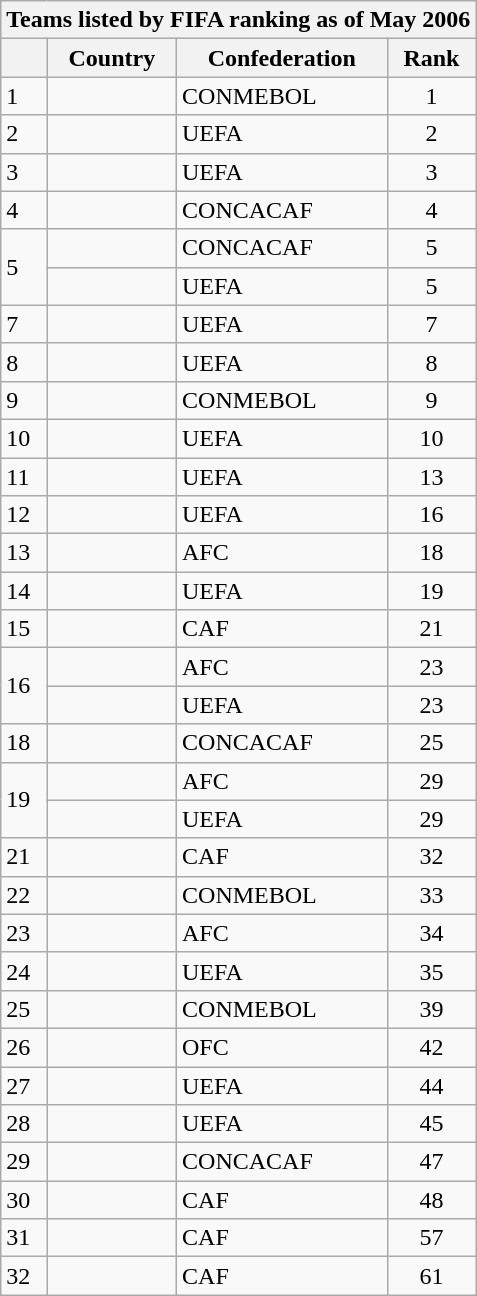<table class="wikitable collapsible collapsed">
<tr>
<th colspan="4">Teams listed by FIFA ranking as of May 2006</th>
</tr>
<tr>
<th></th>
<th>Country</th>
<th>Confederation</th>
<th>Rank</th>
</tr>
<tr>
<td>1</td>
<td></td>
<td>CONMEBOL</td>
<td align=center>1</td>
</tr>
<tr>
<td>2</td>
<td></td>
<td>UEFA</td>
<td align=center>2</td>
</tr>
<tr>
<td>3</td>
<td></td>
<td>UEFA</td>
<td align=center>3</td>
</tr>
<tr>
<td>4</td>
<td></td>
<td>CONCACAF</td>
<td align=center>4</td>
</tr>
<tr>
<td rowspan="2">5</td>
<td></td>
<td>CONCACAF</td>
<td align=center>5</td>
</tr>
<tr>
<td></td>
<td>UEFA</td>
<td align=center>5</td>
</tr>
<tr>
<td>7</td>
<td></td>
<td>UEFA</td>
<td align=center>7</td>
</tr>
<tr>
<td>8</td>
<td></td>
<td>UEFA</td>
<td align=center>8</td>
</tr>
<tr>
<td>9</td>
<td></td>
<td>CONMEBOL</td>
<td align=center>9</td>
</tr>
<tr>
<td>10</td>
<td></td>
<td>UEFA</td>
<td align=center>10</td>
</tr>
<tr>
<td>11</td>
<td></td>
<td>UEFA</td>
<td align=center>13</td>
</tr>
<tr>
<td>12</td>
<td></td>
<td>UEFA</td>
<td align=center>16</td>
</tr>
<tr>
<td>13</td>
<td></td>
<td>AFC</td>
<td align=center>18</td>
</tr>
<tr>
<td>14</td>
<td></td>
<td>UEFA</td>
<td align=center>19</td>
</tr>
<tr>
<td>15</td>
<td></td>
<td>CAF</td>
<td align=center>21</td>
</tr>
<tr>
<td rowspan="2">16</td>
<td></td>
<td>AFC</td>
<td align=center>23</td>
</tr>
<tr>
<td></td>
<td>UEFA</td>
<td align=center>23</td>
</tr>
<tr>
<td>18</td>
<td></td>
<td>CONCACAF</td>
<td align=center>25</td>
</tr>
<tr>
<td rowspan="2">19</td>
<td></td>
<td>AFC</td>
<td align=center>29</td>
</tr>
<tr>
<td></td>
<td>UEFA</td>
<td align=center>29</td>
</tr>
<tr>
<td>21</td>
<td></td>
<td>CAF</td>
<td align=center>32</td>
</tr>
<tr>
<td>22</td>
<td></td>
<td>CONMEBOL</td>
<td align=center>33</td>
</tr>
<tr>
<td>23</td>
<td></td>
<td>AFC</td>
<td align=center>34</td>
</tr>
<tr>
<td>24</td>
<td></td>
<td>UEFA</td>
<td align=center>35</td>
</tr>
<tr>
<td>25</td>
<td></td>
<td>CONMEBOL</td>
<td align=center>39</td>
</tr>
<tr>
<td>26</td>
<td></td>
<td>OFC</td>
<td align=center>42</td>
</tr>
<tr>
<td>27</td>
<td></td>
<td>UEFA</td>
<td align=center>44</td>
</tr>
<tr>
<td>28</td>
<td></td>
<td>UEFA</td>
<td align=center>45</td>
</tr>
<tr>
<td>29</td>
<td></td>
<td>CONCACAF</td>
<td align=center>47</td>
</tr>
<tr>
<td>30</td>
<td></td>
<td>CAF</td>
<td align=center>48</td>
</tr>
<tr>
<td>31</td>
<td></td>
<td>CAF</td>
<td align=center>57</td>
</tr>
<tr>
<td>32</td>
<td></td>
<td>CAF</td>
<td align=center>61</td>
</tr>
</table>
